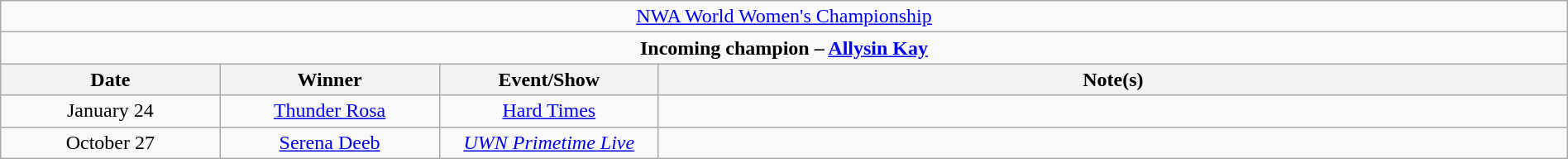<table class="wikitable" style="text-align:center; width:100%;">
<tr>
<td colspan="4" style="text-align: center;"><a href='#'>NWA World Women's Championship</a></td>
</tr>
<tr>
<td colspan="4" style="text-align: center;"><strong>Incoming champion – <a href='#'>Allysin Kay</a></strong></td>
</tr>
<tr>
<th width=14%>Date</th>
<th width=14%>Winner</th>
<th width=14%>Event/Show</th>
<th width=58%>Note(s)</th>
</tr>
<tr>
<td>January 24</td>
<td><a href='#'>Thunder Rosa</a></td>
<td><a href='#'>Hard Times</a></td>
<td></td>
</tr>
<tr>
<td>October 27</td>
<td><a href='#'>Serena Deeb</a></td>
<td><em><a href='#'>UWN Primetime Live</a></em></td>
<td></td>
</tr>
</table>
